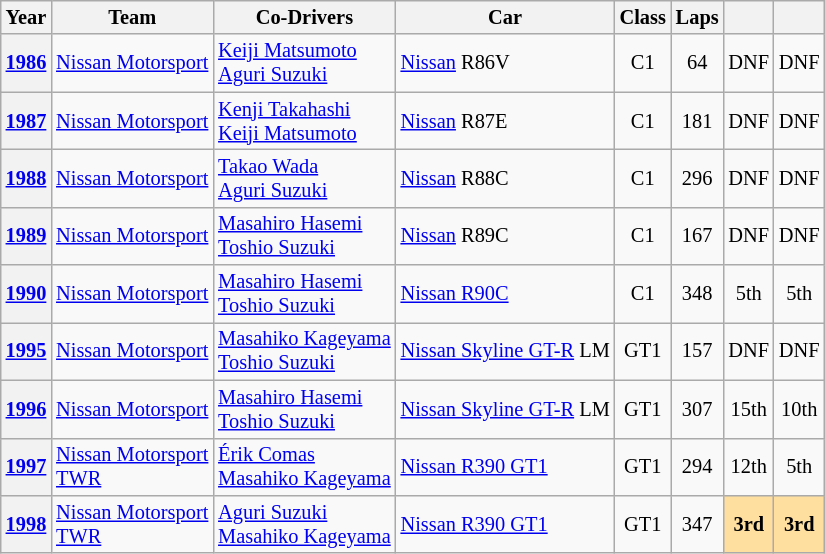<table class="wikitable" style="text-align:center; font-size:85%">
<tr>
<th>Year</th>
<th>Team</th>
<th>Co-Drivers</th>
<th>Car</th>
<th>Class</th>
<th>Laps</th>
<th></th>
<th></th>
</tr>
<tr>
<th><a href='#'>1986</a></th>
<td align="left"> <a href='#'>Nissan Motorsport</a></td>
<td align="left"> <a href='#'>Keiji Matsumoto</a><br> <a href='#'>Aguri Suzuki</a></td>
<td align="left"><a href='#'>Nissan</a> R86V</td>
<td>C1</td>
<td>64</td>
<td>DNF</td>
<td>DNF</td>
</tr>
<tr>
<th><a href='#'>1987</a></th>
<td align="left"> <a href='#'>Nissan Motorsport</a></td>
<td align="left"> <a href='#'>Kenji Takahashi</a><br> <a href='#'>Keiji Matsumoto</a></td>
<td align="left"><a href='#'>Nissan</a> R87E</td>
<td>C1</td>
<td>181</td>
<td>DNF</td>
<td>DNF</td>
</tr>
<tr>
<th><a href='#'>1988</a></th>
<td align="left"> <a href='#'>Nissan Motorsport</a></td>
<td align="left"> <a href='#'>Takao Wada</a><br> <a href='#'>Aguri Suzuki</a></td>
<td align="left"><a href='#'>Nissan</a> R88C</td>
<td>C1</td>
<td>296</td>
<td>DNF</td>
<td>DNF</td>
</tr>
<tr>
<th><a href='#'>1989</a></th>
<td align="left"> <a href='#'>Nissan Motorsport</a></td>
<td align="left"> <a href='#'>Masahiro Hasemi</a><br> <a href='#'>Toshio Suzuki</a></td>
<td align="left"><a href='#'>Nissan</a> R89C</td>
<td>C1</td>
<td>167</td>
<td>DNF</td>
<td>DNF</td>
</tr>
<tr>
<th><a href='#'>1990</a></th>
<td align="left"> <a href='#'>Nissan Motorsport</a></td>
<td align="left"> <a href='#'>Masahiro Hasemi</a><br> <a href='#'>Toshio Suzuki</a></td>
<td align="left"><a href='#'>Nissan R90C</a></td>
<td>C1</td>
<td>348</td>
<td>5th</td>
<td>5th</td>
</tr>
<tr>
<th><a href='#'>1995</a></th>
<td align="left"> <a href='#'>Nissan Motorsport</a></td>
<td align="left"> <a href='#'>Masahiko Kageyama</a><br> <a href='#'>Toshio Suzuki</a></td>
<td align="left"><a href='#'>Nissan Skyline GT-R</a> LM</td>
<td>GT1</td>
<td>157</td>
<td>DNF</td>
<td>DNF</td>
</tr>
<tr>
<th><a href='#'>1996</a></th>
<td align="left"> <a href='#'>Nissan Motorsport</a></td>
<td align="left"> <a href='#'>Masahiro Hasemi</a><br> <a href='#'>Toshio Suzuki</a></td>
<td align="left"><a href='#'>Nissan Skyline GT-R</a> LM</td>
<td>GT1</td>
<td>307</td>
<td>15th</td>
<td>10th</td>
</tr>
<tr>
<th><a href='#'>1997</a></th>
<td align="left"> <a href='#'>Nissan Motorsport</a><br>  <a href='#'>TWR</a></td>
<td align="left"> <a href='#'>Érik Comas</a><br> <a href='#'>Masahiko Kageyama</a></td>
<td align="left"><a href='#'>Nissan R390 GT1</a></td>
<td>GT1</td>
<td>294</td>
<td>12th</td>
<td>5th</td>
</tr>
<tr>
<th><a href='#'>1998</a></th>
<td align="left"> <a href='#'>Nissan Motorsport</a><br>  <a href='#'>TWR</a></td>
<td align="left"> <a href='#'>Aguri Suzuki</a><br> <a href='#'>Masahiko Kageyama</a></td>
<td align="left"><a href='#'>Nissan R390 GT1</a></td>
<td>GT1</td>
<td>347</td>
<td style="background:#FFDF9F;"><strong>3rd</strong></td>
<td style="background:#FFDF9F;"><strong>3rd</strong></td>
</tr>
</table>
